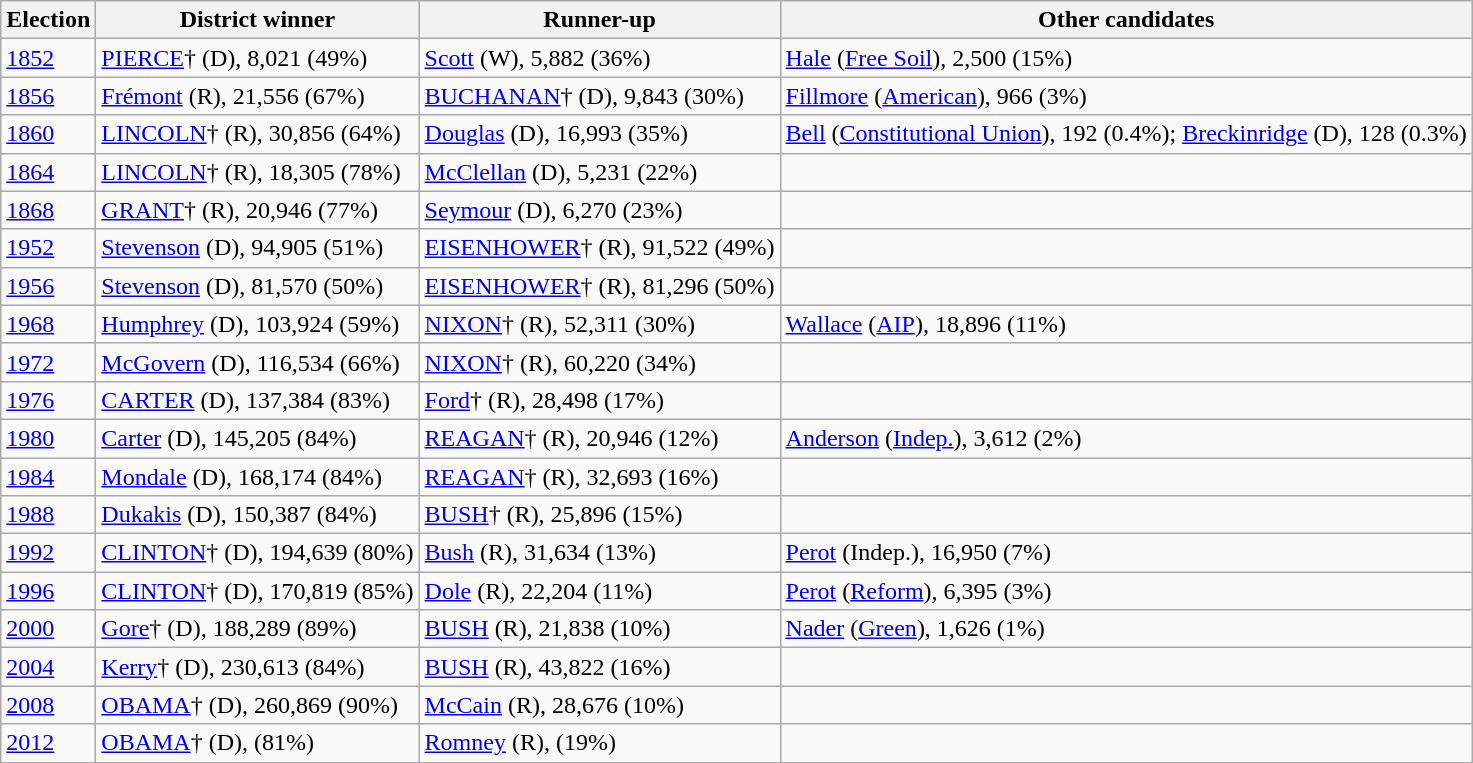<table class="wikitable">
<tr>
<th>Election</th>
<th>District winner</th>
<th>Runner-up</th>
<th>Other candidates</th>
</tr>
<tr>
<td><a href='#'>1852</a></td>
<td><a href='#'>PIERCE</a>† (D), 8,021 (49%)</td>
<td><a href='#'>Scott</a> (W), 5,882 (36%)</td>
<td><a href='#'>Hale</a> (<a href='#'>Free Soil</a>), 2,500 (15%)</td>
</tr>
<tr>
<td><a href='#'>1856</a></td>
<td><a href='#'>Frémont</a> (R), 21,556 (67%)</td>
<td><a href='#'>BUCHANAN</a>† (D), 9,843 (30%)</td>
<td><a href='#'>Fillmore</a> (<a href='#'>American</a>), 966 (3%)</td>
</tr>
<tr>
<td><a href='#'>1860</a></td>
<td><a href='#'>LINCOLN</a>† (R), 30,856 (64%)</td>
<td><a href='#'>Douglas</a> (D), 16,993 (35%)</td>
<td><a href='#'>Bell</a> (<a href='#'>Constitutional Union</a>), 192 (0.4%); <a href='#'>Breckinridge</a> (D), 128 (0.3%)</td>
</tr>
<tr>
<td><a href='#'>1864</a></td>
<td><a href='#'>LINCOLN</a>† (R), 18,305 (78%)</td>
<td><a href='#'>McClellan</a> (D), 5,231 (22%)</td>
<td></td>
</tr>
<tr>
<td><a href='#'>1868</a></td>
<td><a href='#'>GRANT</a>† (R), 20,946 (77%)</td>
<td><a href='#'>Seymour</a> (D), 6,270 (23%)</td>
<td></td>
</tr>
<tr>
<td><a href='#'>1952</a></td>
<td><a href='#'>Stevenson</a> (D), 94,905 (51%)</td>
<td><a href='#'>EISENHOWER</a>† (R), 91,522 (49%)</td>
<td></td>
</tr>
<tr>
<td><a href='#'>1956</a></td>
<td><a href='#'>Stevenson</a> (D), 81,570 (50%)</td>
<td><a href='#'>EISENHOWER</a>† (R), 81,296 (50%)</td>
<td></td>
</tr>
<tr>
<td><a href='#'>1968</a></td>
<td><a href='#'>Humphrey</a> (D), 103,924 (59%)</td>
<td><a href='#'>NIXON</a>† (R), 52,311 (30%)</td>
<td><a href='#'>Wallace</a> (<a href='#'>AIP</a>), 18,896 (11%)</td>
</tr>
<tr>
<td><a href='#'>1972</a></td>
<td><a href='#'>McGovern</a> (D), 116,534 (66%)</td>
<td><a href='#'>NIXON</a>† (R), 60,220 (34%)</td>
<td></td>
</tr>
<tr>
<td><a href='#'>1976</a></td>
<td><a href='#'>CARTER</a> (D), 137,384 (83%)</td>
<td><a href='#'>Ford</a>† (R), 28,498 (17%)</td>
<td></td>
</tr>
<tr>
<td><a href='#'>1980</a></td>
<td><a href='#'>Carter</a> (D), 145,205 (84%)</td>
<td><a href='#'>REAGAN</a>† (R), 20,946 (12%)</td>
<td><a href='#'>Anderson</a> (<a href='#'>Indep.</a>), 3,612 (2%)</td>
</tr>
<tr>
<td><a href='#'>1984</a></td>
<td><a href='#'>Mondale</a> (D), 168,174 (84%)</td>
<td><a href='#'>REAGAN</a>† (R), 32,693 (16%)</td>
<td></td>
</tr>
<tr>
<td><a href='#'>1988</a></td>
<td><a href='#'>Dukakis</a> (D), 150,387 (84%)</td>
<td><a href='#'>BUSH</a>† (R), 25,896 (15%)</td>
<td></td>
</tr>
<tr>
<td><a href='#'>1992</a></td>
<td><a href='#'>CLINTON</a>† (D), 194,639 (80%)</td>
<td><a href='#'>Bush</a> (R), 31,634 (13%)</td>
<td><a href='#'>Perot</a> (Indep.), 16,950 (7%)</td>
</tr>
<tr>
<td><a href='#'>1996</a></td>
<td><a href='#'>CLINTON</a>† (D), 170,819 (85%)</td>
<td><a href='#'>Dole</a> (R), 22,204 (11%)</td>
<td><a href='#'>Perot</a> (<a href='#'>Reform</a>), 6,395 (3%)</td>
</tr>
<tr>
<td><a href='#'>2000</a></td>
<td><a href='#'>Gore</a>† (D), 188,289 (89%)</td>
<td><a href='#'>BUSH</a> (R), 21,838 (10%)</td>
<td><a href='#'>Nader</a> (<a href='#'>Green</a>), 1,626 (1%)</td>
</tr>
<tr>
<td><a href='#'>2004</a></td>
<td><a href='#'>Kerry</a>† (D), 230,613 (84%)</td>
<td><a href='#'>BUSH</a> (R), 43,822 (16%)</td>
<td></td>
</tr>
<tr>
<td><a href='#'>2008</a></td>
<td><a href='#'>OBAMA</a>† (D), 260,869 (90%)</td>
<td><a href='#'>McCain</a> (R), 28,676 (10%)</td>
</tr>
<tr>
<td><a href='#'>2012</a></td>
<td><a href='#'>OBAMA</a>† (D),  (81%)</td>
<td><a href='#'>Romney</a> (R),  (19%)</td>
<td></td>
</tr>
<tr>
</tr>
</table>
